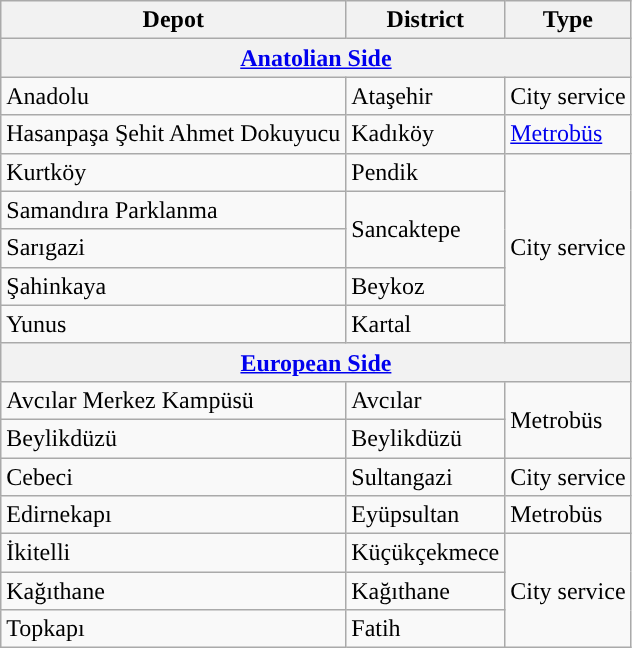<table class="wikitable">
<tr>
<th>Depot</th>
<th>District</th>
<th>Type</th>
</tr>
<tr>
<th colspan="3"><a href='#'>Anatolian Side</a></th>
</tr>
<tr>
<td>Anadolu</td>
<td>Ataşehir</td>
<td>City service</td>
</tr>
<tr>
<td>Hasanpaşa Şehit Ahmet Dokuyucu</td>
<td>Kadıköy</td>
<td><a href='#'>Metrobüs</a></td>
</tr>
<tr>
<td>Kurtköy</td>
<td>Pendik</td>
<td rowspan="5">City service</td>
</tr>
<tr>
<td>Samandıra Parklanma</td>
<td rowspan="2">Sancaktepe</td>
</tr>
<tr>
<td>Sarıgazi</td>
</tr>
<tr>
<td>Şahinkaya</td>
<td>Beykoz</td>
</tr>
<tr>
<td>Yunus</td>
<td>Kartal</td>
</tr>
<tr>
<th colspan="3"><a href='#'>European Side</a></th>
</tr>
<tr>
<td>Avcılar Merkez Kampüsü</td>
<td>Avcılar</td>
<td rowspan="2">Metrobüs</td>
</tr>
<tr>
<td>Beylikdüzü</td>
<td>Beylikdüzü</td>
</tr>
<tr>
<td>Cebeci</td>
<td>Sultangazi</td>
<td>City service</td>
</tr>
<tr>
<td>Edirnekapı</td>
<td>Eyüpsultan</td>
<td>Metrobüs</td>
</tr>
<tr>
<td>İkitelli</td>
<td>Küçükçekmece</td>
<td rowspan="3">City service</td>
</tr>
<tr>
<td>Kağıthane</td>
<td>Kağıthane</td>
</tr>
<tr>
<td>Topkapı</td>
<td>Fatih</td>
</tr>
</table>
